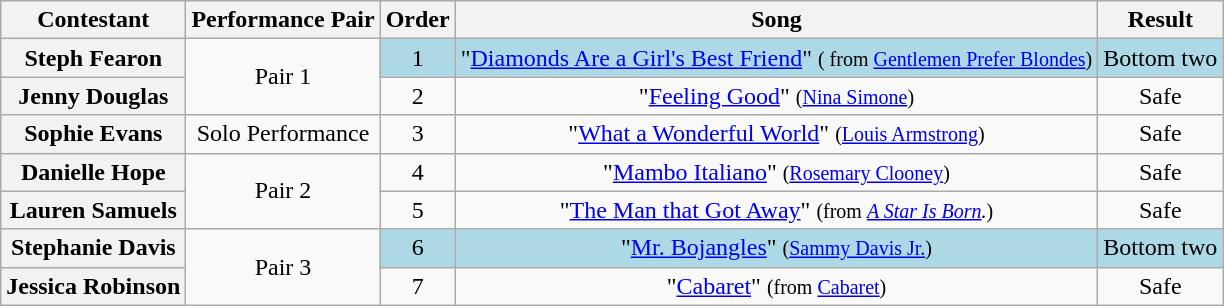<table class="wikitable plainrowheaders" style="text-align:center;">
<tr>
<th scope="col">Contestant</th>
<th scope="col">Performance Pair</th>
<th scope="col">Order</th>
<th scope="col">Song</th>
<th scope="col">Result</th>
</tr>
<tr>
<th scope="row">Steph Fearon</th>
<td rowspan="2">Pair 1</td>
<td style = "background:lightblue">1</td>
<td style = "background:lightblue">"<a href='#'>Diamonds Are a Girl's Best Friend</a>" <small>( from <a href='#'>Gentlemen Prefer Blondes</a>)</small></td>
<td style = "background:lightblue">Bottom two</td>
</tr>
<tr>
<th scope="row">Jenny Douglas</th>
<td>2</td>
<td>"<a href='#'>Feeling Good</a>" <small>(<a href='#'>Nina Simone</a>)</small></td>
<td>Safe</td>
</tr>
<tr>
<th scope="row">Sophie Evans</th>
<td rowspan="1">Solo Performance</td>
<td>3</td>
<td>"<a href='#'>What a Wonderful World</a>" <small>(<a href='#'>Louis Armstrong</a>)</small></td>
<td>Safe</td>
</tr>
<tr>
<th scope="row">Danielle Hope</th>
<td rowspan="2">Pair 2</td>
<td>4</td>
<td>"<a href='#'>Mambo Italiano</a>" <small>(<a href='#'>Rosemary Clooney</a>)</small></td>
<td>Safe</td>
</tr>
<tr>
<th scope="row">Lauren Samuels</th>
<td>5</td>
<td>"<a href='#'>The Man that Got Away</a>" <small>(from <em><a href='#'>A Star Is Born</a>.</em>)</small></td>
<td>Safe</td>
</tr>
<tr>
<th scope="row">Stephanie Davis</th>
<td rowspan="2">Pair 3</td>
<td style = "background:lightblue">6</td>
<td style = "background:lightblue">"<a href='#'>Mr. Bojangles</a>" <small>(<a href='#'>Sammy Davis Jr.</a>)</small></td>
<td style = "background:lightblue">Bottom two</td>
</tr>
<tr>
<th scope="row">Jessica Robinson</th>
<td>7</td>
<td>"<a href='#'>Cabaret</a>" <small>(from <a href='#'>Cabaret</a>)</small></td>
<td>Safe</td>
</tr>
</table>
